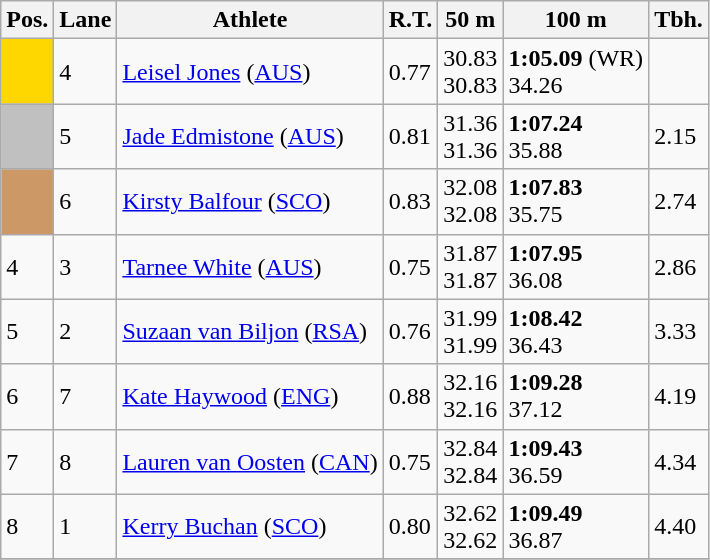<table class="wikitable">
<tr>
<th>Pos.</th>
<th>Lane</th>
<th>Athlete</th>
<th>R.T.</th>
<th>50 m</th>
<th>100 m</th>
<th>Tbh.</th>
</tr>
<tr>
<td style="text-align:center;background-color:gold;"></td>
<td>4</td>
<td> <a href='#'>Leisel Jones</a> (<a href='#'>AUS</a>)</td>
<td>0.77</td>
<td>30.83<br>30.83</td>
<td><strong>1:05.09</strong> (WR)<br>34.26</td>
<td> </td>
</tr>
<tr>
<td style="text-align:center;background-color:silver;"></td>
<td>5</td>
<td> <a href='#'>Jade Edmistone</a> (<a href='#'>AUS</a>)</td>
<td>0.81</td>
<td>31.36<br>31.36</td>
<td><strong>1:07.24</strong><br>35.88</td>
<td>2.15</td>
</tr>
<tr>
<td style="text-align:center;background-color:#cc9966;"></td>
<td>6</td>
<td> <a href='#'>Kirsty Balfour</a> (<a href='#'>SCO</a>)</td>
<td>0.83</td>
<td>32.08<br>32.08</td>
<td><strong>1:07.83</strong><br>35.75</td>
<td>2.74</td>
</tr>
<tr>
<td>4</td>
<td>3</td>
<td> <a href='#'>Tarnee White</a> (<a href='#'>AUS</a>)</td>
<td>0.75</td>
<td>31.87<br>31.87</td>
<td><strong>1:07.95</strong><br>36.08</td>
<td>2.86</td>
</tr>
<tr>
<td>5</td>
<td>2</td>
<td> <a href='#'>Suzaan van Biljon</a> (<a href='#'>RSA</a>)</td>
<td>0.76</td>
<td>31.99<br>31.99</td>
<td><strong>1:08.42</strong><br>36.43</td>
<td>3.33</td>
</tr>
<tr>
<td>6</td>
<td>7</td>
<td> <a href='#'>Kate Haywood</a> (<a href='#'>ENG</a>)</td>
<td>0.88</td>
<td>32.16<br>32.16</td>
<td><strong>1:09.28</strong><br>37.12</td>
<td>4.19</td>
</tr>
<tr>
<td>7</td>
<td>8</td>
<td> <a href='#'>Lauren van Oosten</a> (<a href='#'>CAN</a>)</td>
<td>0.75</td>
<td>32.84<br>32.84</td>
<td><strong>1:09.43</strong><br>36.59</td>
<td>4.34</td>
</tr>
<tr>
<td>8</td>
<td>1</td>
<td> <a href='#'>Kerry Buchan</a> (<a href='#'>SCO</a>)</td>
<td>0.80</td>
<td>32.62<br>32.62</td>
<td><strong>1:09.49</strong><br>36.87</td>
<td>4.40</td>
</tr>
<tr>
</tr>
</table>
